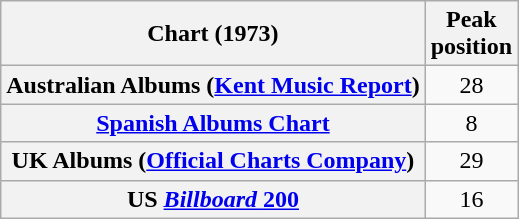<table class="wikitable sortable plainrowheaders">
<tr>
<th>Chart (1973)</th>
<th>Peak<br>position</th>
</tr>
<tr>
<th scope="row">Australian Albums (<a href='#'>Kent Music Report</a>)</th>
<td align="center">28</td>
</tr>
<tr>
<th scope="row"><a href='#'>Spanish Albums Chart</a></th>
<td style="text-align:center;">8</td>
</tr>
<tr>
<th scope="row">UK Albums (<a href='#'>Official Charts Company</a>)</th>
<td align="center">29</td>
</tr>
<tr>
<th scope="row">US <a href='#'><em>Billboard</em> 200</a></th>
<td align="center">16</td>
</tr>
</table>
